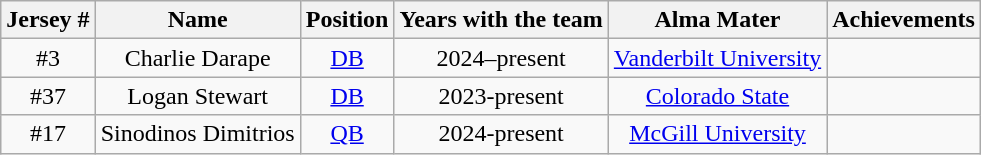<table class="wikitable" style="text-align:center">
<tr>
<th>Jersey #</th>
<th>Name</th>
<th>Position</th>
<th>Years with the team</th>
<th>Alma Mater</th>
<th>Achievements</th>
</tr>
<tr>
<td>#3</td>
<td>Charlie Darape</td>
<td><a href='#'>DB</a></td>
<td>2024–present</td>
<td><a href='#'>Vanderbilt University</a></td>
<td></td>
</tr>
<tr>
<td>#37</td>
<td>Logan Stewart</td>
<td><a href='#'>DB</a></td>
<td>2023-present</td>
<td><a href='#'>Colorado State</a></td>
<td></td>
</tr>
<tr>
<td>#17</td>
<td>Sinodinos Dimitrios</td>
<td><a href='#'>QB</a></td>
<td>2024-present</td>
<td><a href='#'>McGill University</a></td>
<td></td>
</tr>
</table>
